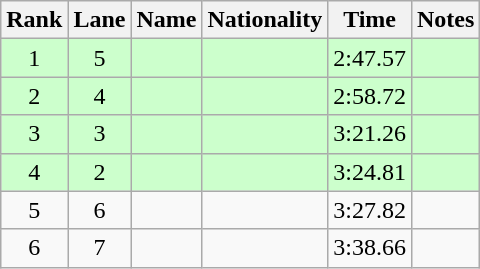<table class="wikitable sortable" style="text-align:center">
<tr>
<th>Rank</th>
<th>Lane</th>
<th>Name</th>
<th>Nationality</th>
<th>Time</th>
<th>Notes</th>
</tr>
<tr bgcolor=ccffcc>
<td>1</td>
<td>5</td>
<td align=left></td>
<td align=left></td>
<td>2:47.57</td>
<td><strong></strong> <strong></strong></td>
</tr>
<tr bgcolor=ccffcc>
<td>2</td>
<td>4</td>
<td align=left></td>
<td align=left></td>
<td>2:58.72</td>
<td><strong></strong> <strong></strong></td>
</tr>
<tr bgcolor=ccffcc>
<td>3</td>
<td>3</td>
<td align=left></td>
<td align=left></td>
<td>3:21.26</td>
<td><strong></strong></td>
</tr>
<tr bgcolor=ccffcc>
<td>4</td>
<td>2</td>
<td align=left></td>
<td align=left></td>
<td>3:24.81</td>
<td><strong></strong></td>
</tr>
<tr>
<td>5</td>
<td>6</td>
<td align=left></td>
<td align=left></td>
<td>3:27.82</td>
<td></td>
</tr>
<tr>
<td>6</td>
<td>7</td>
<td align=left></td>
<td align=left></td>
<td>3:38.66</td>
<td></td>
</tr>
</table>
